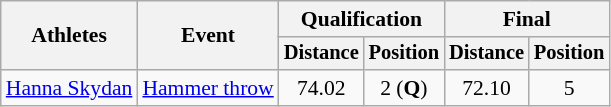<table class=wikitable style="font-size:90%">
<tr>
<th rowspan="2">Athletes</th>
<th rowspan="2">Event</th>
<th colspan="2">Qualification</th>
<th colspan="2">Final</th>
</tr>
<tr style="font-size:95%">
<th>Distance</th>
<th>Position</th>
<th>Distance</th>
<th>Position</th>
</tr>
<tr>
<td><a href='#'>Hanna Skydan</a></td>
<td><a href='#'>Hammer throw</a></td>
<td align=center>74.02</td>
<td align=center>2 (<strong>Q</strong>)</td>
<td align=center>72.10</td>
<td align=center>5</td>
</tr>
</table>
